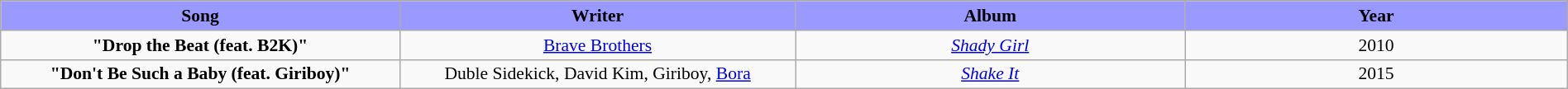<table class="wikitable" style="margin:0.5em auto; clear:both; font-size:.9em; text-align:center; width:100%">
<tr>
<th style="width:500px; background:#99f;">Song</th>
<th style="width:500px; background:#99f;">Writer</th>
<th style="width:500px; background:#99f;">Album</th>
<th style="width:500px; background:#99f;">Year</th>
</tr>
<tr>
<td><strong>"Drop the Beat (feat. B2K)"</strong></td>
<td><a href='#'>Brave Brothers</a></td>
<td><em><a href='#'>Shady Girl</a></em></td>
<td>2010</td>
</tr>
<tr>
<td><strong>"Don't Be Such a Baby (feat. Giriboy)"</strong></td>
<td>Duble Sidekick, David Kim, Giriboy, <a href='#'>Bora</a></td>
<td><em><a href='#'>Shake It</a></em></td>
<td>2015</td>
</tr>
</table>
